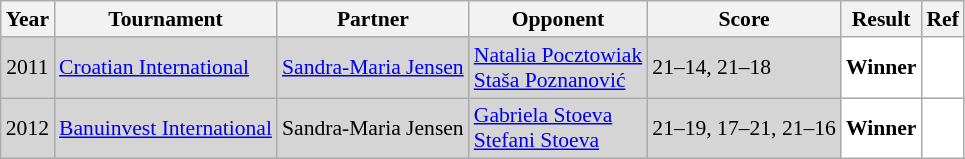<table class="sortable wikitable" style="font-size: 90%;">
<tr>
<th>Year</th>
<th>Tournament</th>
<th>Partner</th>
<th>Opponent</th>
<th>Score</th>
<th>Result</th>
<th>Ref</th>
</tr>
<tr style="background:#D5D5D5">
<td align="center">2011</td>
<td align="left"><a href='#'>Croatian International</a></td>
<td align="left"> <a href='#'>Sandra-Maria Jensen</a></td>
<td align="left"> <a href='#'>Natalia Pocztowiak</a><br> <a href='#'>Staša Poznanović</a></td>
<td align="left">21–14, 21–18</td>
<td style="text-align:left; background:white"> <strong>Winner</strong></td>
<td style="text-align:center; background:white"></td>
</tr>
<tr style="background:#D5D5D5">
<td align="center">2012</td>
<td align="left"><a href='#'>Banuinvest International</a></td>
<td align="left"> Sandra-Maria Jensen</td>
<td align="left"> <a href='#'>Gabriela Stoeva</a><br> <a href='#'>Stefani Stoeva</a></td>
<td align="left">21–19, 17–21, 21–16</td>
<td style="text-align:left; background:white"> <strong>Winner</strong></td>
<td style="text-align:center; background:white"></td>
</tr>
</table>
